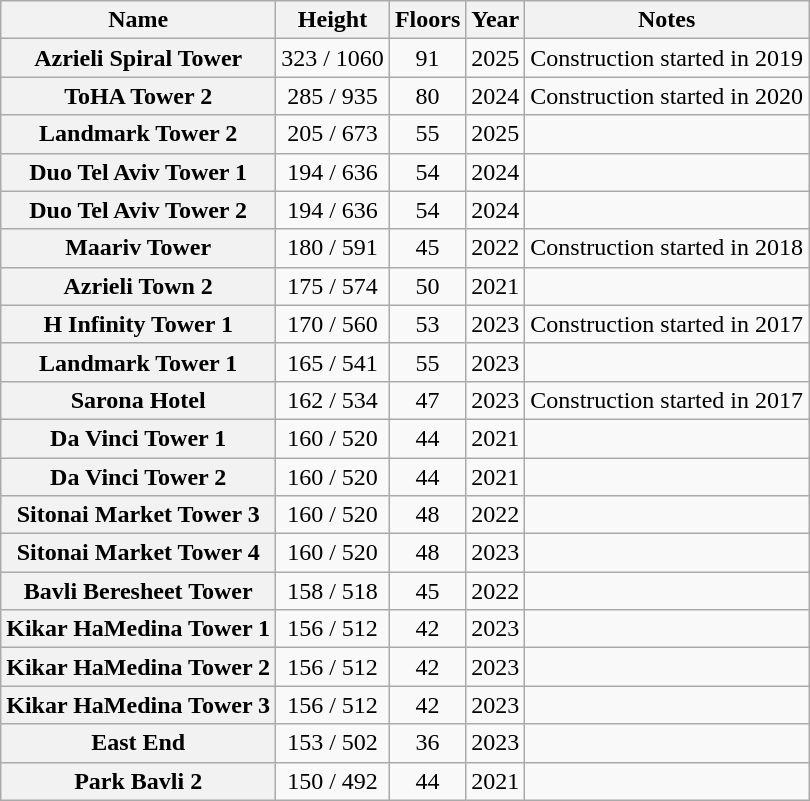<table class="wikitable sortable plainrowheaders">
<tr>
<th scope="col">Name</th>
<th scope="col">Height<br></th>
<th scope="col">Floors</th>
<th scope="col">Year</th>
<th scope="col" class="unsortable">Notes</th>
</tr>
<tr>
<th scope="row">Azrieli Spiral Tower</th>
<td align="center">323 / 1060</td>
<td align="center">91</td>
<td align="center">2025</td>
<td>Construction started in 2019</td>
</tr>
<tr>
<th scope="row">ToHA Tower 2</th>
<td align="center">285 / 935</td>
<td align="center">80</td>
<td align="center">2024</td>
<td>Construction started in 2020</td>
</tr>
<tr>
<th scope="row">Landmark Tower 2</th>
<td align="center">205 / 673</td>
<td align="center">55</td>
<td align="center">2025</td>
<td></td>
</tr>
<tr>
<th scope="row">Duo Tel Aviv Tower 1</th>
<td align="center">194 / 636</td>
<td align="center">54</td>
<td align="center">2024</td>
<td></td>
</tr>
<tr>
<th scope="row">Duo Tel Aviv Tower 2</th>
<td align="center">194 / 636</td>
<td align="center">54</td>
<td align="center">2024</td>
<td></td>
</tr>
<tr>
<th scope="row">Maariv Tower</th>
<td align="center">180 / 591</td>
<td align="center">45</td>
<td align="center">2022</td>
<td>Construction started in 2018</td>
</tr>
<tr>
<th scope="row">Azrieli Town 2</th>
<td align="center">175 / 574</td>
<td align="center">50</td>
<td align="center">2021</td>
<td></td>
</tr>
<tr>
<th scope="row">H Infinity Tower 1</th>
<td align="center">170 / 560</td>
<td align="center">53</td>
<td align="center">2023</td>
<td>Construction started in 2017</td>
</tr>
<tr>
<th scope="row">Landmark Tower 1</th>
<td align="center">165 / 541</td>
<td align="center">55</td>
<td align="center">2023</td>
<td></td>
</tr>
<tr>
<th scope="row">Sarona Hotel</th>
<td align="center">162 / 534</td>
<td align="center">47</td>
<td align="center">2023</td>
<td>Construction started in 2017</td>
</tr>
<tr>
<th scope="row">Da Vinci Tower 1</th>
<td align="center">160 / 520</td>
<td align="center">44</td>
<td align="center">2021</td>
<td></td>
</tr>
<tr>
<th scope="row">Da Vinci Tower 2</th>
<td align="center">160 / 520</td>
<td align="center">44</td>
<td align="center">2021</td>
<td></td>
</tr>
<tr>
<th scope="row">Sitonai Market Tower 3</th>
<td align="center">160 / 520</td>
<td align="center">48</td>
<td align="center">2022</td>
<td></td>
</tr>
<tr>
<th scope="row">Sitonai Market Tower 4</th>
<td align="center">160 / 520</td>
<td align="center">48</td>
<td align="center">2023</td>
<td></td>
</tr>
<tr>
<th scope="row">Bavli Beresheet Tower</th>
<td align="center">158 / 518</td>
<td align="center">45</td>
<td align="center">2022</td>
<td></td>
</tr>
<tr>
<th scope="row">Kikar HaMedina Tower 1</th>
<td align="center">156 / 512</td>
<td align="center">42</td>
<td align="center">2023</td>
<td></td>
</tr>
<tr>
<th scope="row">Kikar HaMedina Tower 2</th>
<td align="center">156 / 512</td>
<td align="center">42</td>
<td align="center">2023</td>
<td></td>
</tr>
<tr>
<th scope="row">Kikar HaMedina Tower 3</th>
<td align="center">156 / 512</td>
<td align="center">42</td>
<td align="center">2023</td>
<td></td>
</tr>
<tr>
<th scope="row">East End</th>
<td align="center">153 / 502</td>
<td align="center">36</td>
<td align="center">2023</td>
<td></td>
</tr>
<tr>
<th scope="row">Park Bavli 2</th>
<td align="center">150 / 492</td>
<td align="center">44</td>
<td align="center">2021</td>
<td></td>
</tr>
</table>
